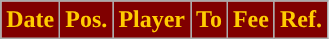<table class="wikitable plainrowheaders sortable">
<tr>
<th style="color:#FFCC00; background:#800000; ">Date</th>
<th style="color:#FFCC00; background:#800000; ">Pos.</th>
<th style="color:#FFCC00; background:#800000; ">Player</th>
<th style="color:#FFCC00; background:#800000; ">To</th>
<th style="color:#FFCC00; background:#800000; ">Fee</th>
<th style="color:#FFCC00; background:#800000; ">Ref.</th>
</tr>
</table>
